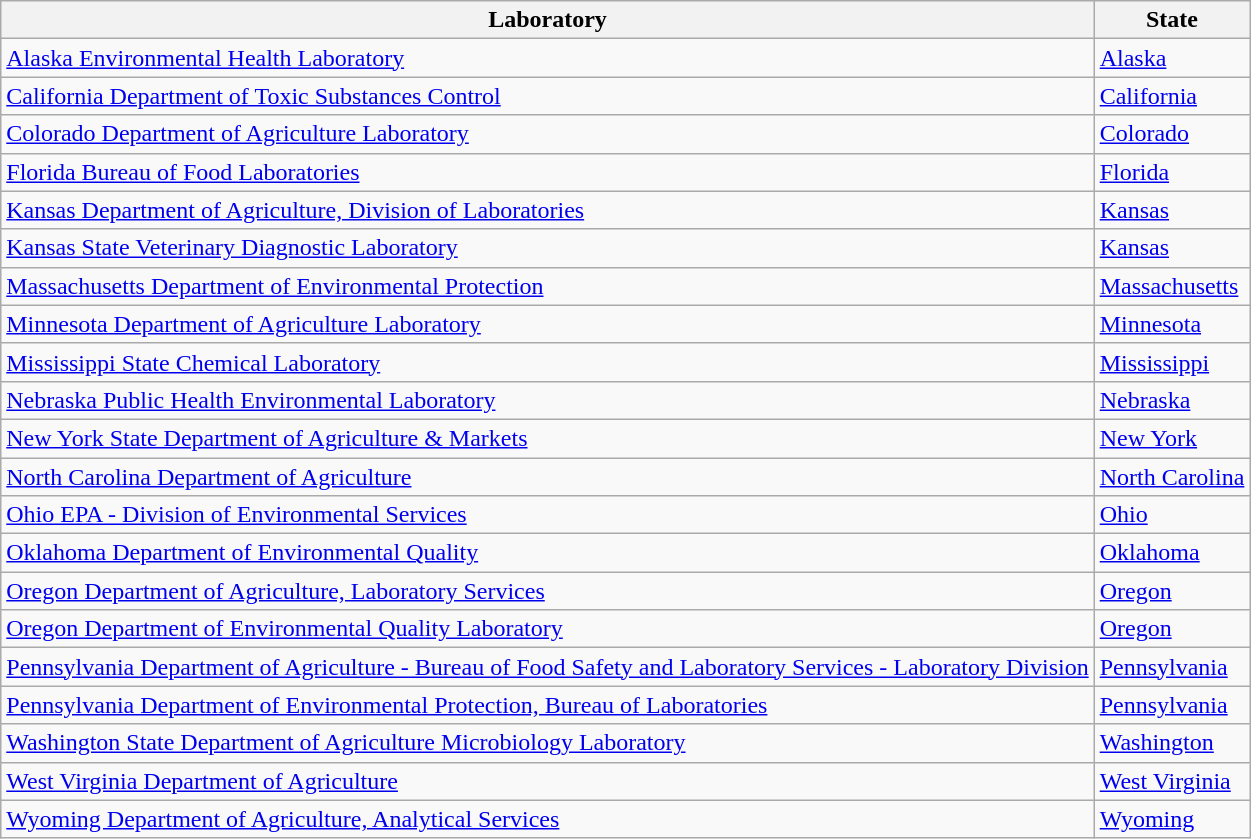<table class="wikitable sortable">
<tr>
<th>Laboratory</th>
<th>State</th>
</tr>
<tr>
<td><a href='#'>Alaska Environmental Health Laboratory</a></td>
<td><a href='#'>Alaska</a></td>
</tr>
<tr>
<td><a href='#'>California Department of Toxic Substances Control</a></td>
<td><a href='#'>California</a></td>
</tr>
<tr>
<td><a href='#'>Colorado Department of Agriculture Laboratory</a></td>
<td><a href='#'>Colorado</a></td>
</tr>
<tr>
<td><a href='#'>Florida Bureau of Food Laboratories</a></td>
<td><a href='#'>Florida</a></td>
</tr>
<tr>
<td><a href='#'>Kansas Department of Agriculture, Division of Laboratories</a></td>
<td><a href='#'>Kansas</a></td>
</tr>
<tr>
<td><a href='#'>Kansas State Veterinary Diagnostic Laboratory</a></td>
<td><a href='#'>Kansas</a></td>
</tr>
<tr>
<td><a href='#'>Massachusetts Department of Environmental Protection</a></td>
<td><a href='#'>Massachusetts</a></td>
</tr>
<tr>
<td><a href='#'>Minnesota Department of Agriculture Laboratory</a></td>
<td><a href='#'>Minnesota</a></td>
</tr>
<tr>
<td><a href='#'>Mississippi State Chemical Laboratory</a></td>
<td><a href='#'>Mississippi</a></td>
</tr>
<tr>
<td><a href='#'>Nebraska Public Health Environmental Laboratory</a></td>
<td><a href='#'>Nebraska</a></td>
</tr>
<tr>
<td><a href='#'>New York State Department of Agriculture & Markets</a></td>
<td><a href='#'>New York</a></td>
</tr>
<tr>
<td><a href='#'>North Carolina Department of Agriculture</a></td>
<td><a href='#'>North Carolina</a></td>
</tr>
<tr>
<td><a href='#'>Ohio EPA - Division of Environmental Services</a></td>
<td><a href='#'>Ohio</a></td>
</tr>
<tr>
<td><a href='#'>Oklahoma Department of Environmental Quality</a></td>
<td><a href='#'>Oklahoma</a></td>
</tr>
<tr>
<td><a href='#'>Oregon Department of Agriculture, Laboratory Services</a></td>
<td><a href='#'>Oregon</a></td>
</tr>
<tr>
<td><a href='#'>Oregon Department of Environmental Quality Laboratory</a></td>
<td><a href='#'>Oregon</a></td>
</tr>
<tr>
<td><a href='#'>Pennsylvania Department of Agriculture - Bureau of Food Safety and Laboratory Services - Laboratory Division</a></td>
<td><a href='#'>Pennsylvania</a></td>
</tr>
<tr>
<td><a href='#'>Pennsylvania Department of Environmental Protection, Bureau of Laboratories</a></td>
<td><a href='#'>Pennsylvania</a></td>
</tr>
<tr>
<td><a href='#'>Washington State Department of Agriculture Microbiology Laboratory</a></td>
<td><a href='#'>Washington</a></td>
</tr>
<tr>
<td><a href='#'>West Virginia Department of Agriculture</a></td>
<td><a href='#'>West Virginia</a></td>
</tr>
<tr>
<td><a href='#'>Wyoming Department of Agriculture, Analytical Services</a></td>
<td><a href='#'>Wyoming</a></td>
</tr>
</table>
